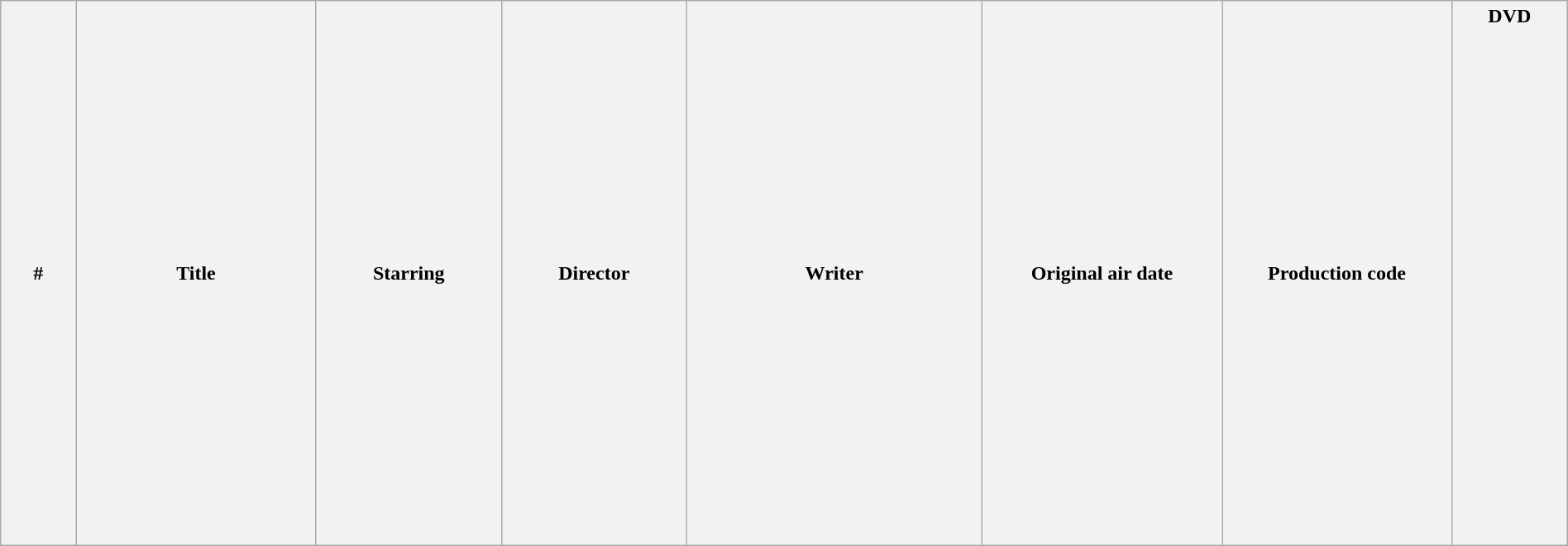<table class="wikitable plainrowheaders" style="width:100%; margin:auto; background:#FFFFFF;">
<tr>
<th width="20">#</th>
<th width="80">Title</th>
<th width="60">Starring</th>
<th width="60">Director</th>
<th width="100">Writer</th>
<th width="80">Original air date</th>
<th width="40">Production code</th>
<th width="20">DVD<br><br><br><br><br><br><br><br><br><br><br><br><br><br><br><br><br><br><br><br><br><br><br><br></th>
</tr>
</table>
